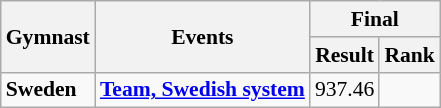<table class=wikitable style="font-size:90%">
<tr>
<th rowspan="2">Gymnast</th>
<th rowspan="2">Events</th>
<th colspan="2">Final</th>
</tr>
<tr>
<th>Result</th>
<th>Rank</th>
</tr>
<tr>
<td><strong>Sweden</strong></td>
<td><strong><a href='#'>Team, Swedish system</a></strong></td>
<td align=center>937.46</td>
<td align=center></td>
</tr>
</table>
